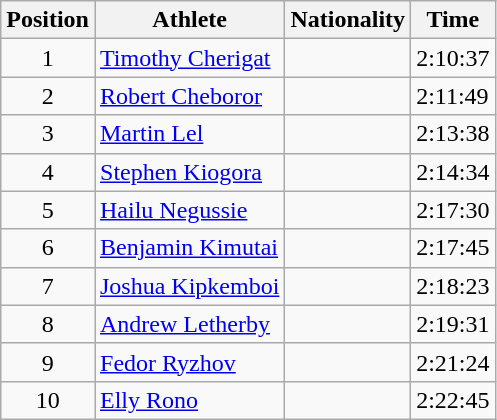<table class="wikitable sortable">
<tr>
<th>Position</th>
<th>Athlete</th>
<th>Nationality</th>
<th>Time</th>
</tr>
<tr>
<td style="text-align:center">1</td>
<td><a href='#'>Timothy Cherigat</a></td>
<td></td>
<td>2:10:37</td>
</tr>
<tr>
<td style="text-align:center">2</td>
<td><a href='#'>Robert Cheboror</a></td>
<td></td>
<td>2:11:49</td>
</tr>
<tr>
<td style="text-align:center">3</td>
<td><a href='#'>Martin Lel</a></td>
<td></td>
<td>2:13:38</td>
</tr>
<tr>
<td style="text-align:center">4</td>
<td><a href='#'>Stephen Kiogora</a></td>
<td></td>
<td>2:14:34</td>
</tr>
<tr>
<td style="text-align:center">5</td>
<td><a href='#'>Hailu Negussie</a></td>
<td></td>
<td>2:17:30</td>
</tr>
<tr>
<td style="text-align:center">6</td>
<td><a href='#'>Benjamin Kimutai</a></td>
<td></td>
<td>2:17:45</td>
</tr>
<tr>
<td style="text-align:center">7</td>
<td><a href='#'>Joshua Kipkemboi</a></td>
<td></td>
<td>2:18:23</td>
</tr>
<tr>
<td style="text-align:center">8</td>
<td><a href='#'>Andrew Letherby</a></td>
<td></td>
<td>2:19:31</td>
</tr>
<tr>
<td style="text-align:center">9</td>
<td><a href='#'>Fedor Ryzhov</a></td>
<td></td>
<td>2:21:24</td>
</tr>
<tr>
<td style="text-align:center">10</td>
<td><a href='#'>Elly Rono</a></td>
<td></td>
<td>2:22:45</td>
</tr>
</table>
